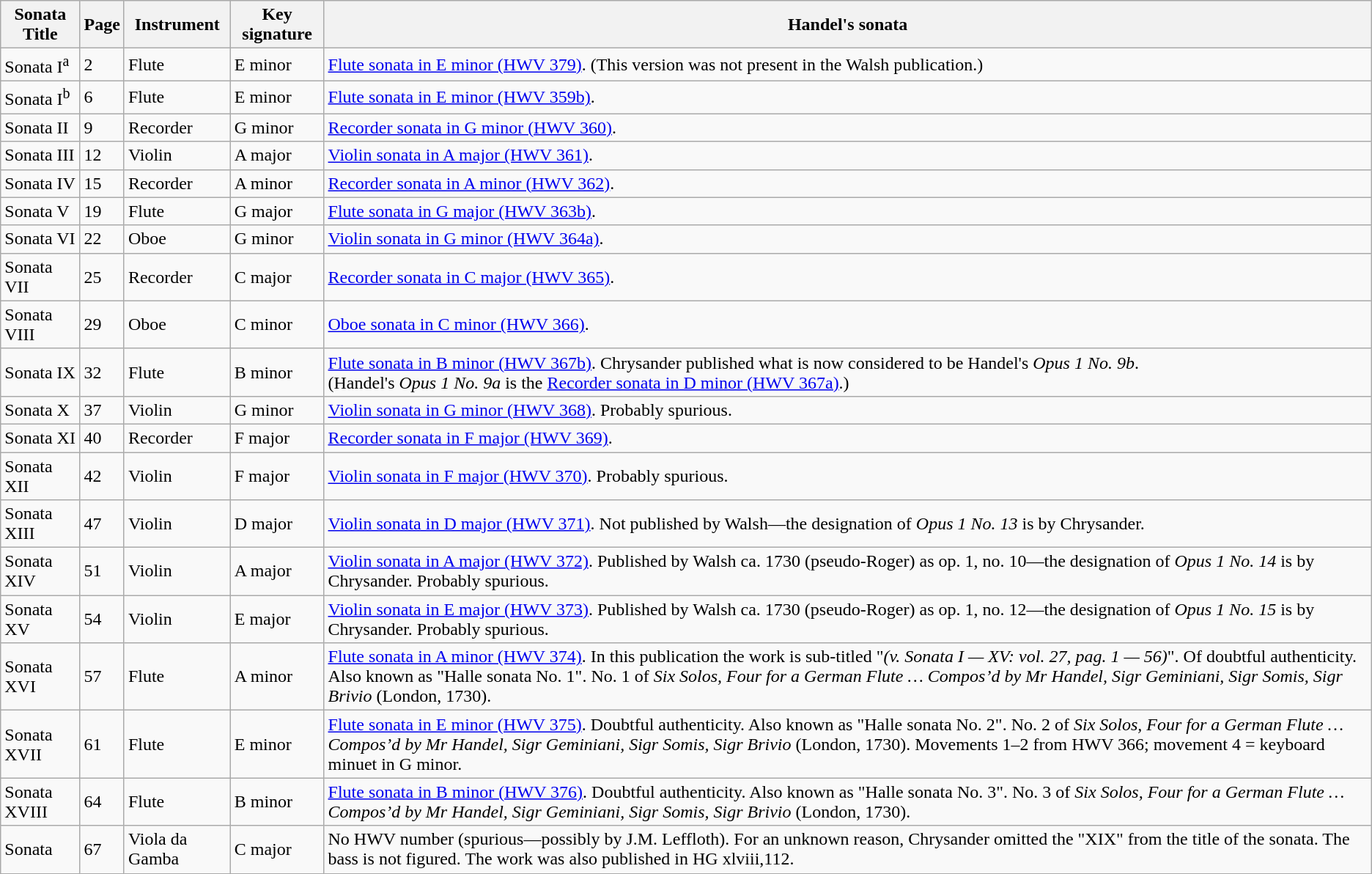<table class="wikitable sortable" border="1">
<tr>
<th bgcolor=ececec>Sonata Title</th>
<th bgcolor=ececec>Page</th>
<th bgcolor=ececec>Instrument</th>
<th bgcolor=ececec>Key signature</th>
<th bgcolor=ececec class="unsortable">Handel's sonata</th>
</tr>
<tr>
<td>Sonata I<sup>a</sup></td>
<td>2</td>
<td>Flute</td>
<td>E minor</td>
<td><a href='#'>Flute sonata in E minor (HWV 379)</a>. (This version was not present in the Walsh publication.)</td>
</tr>
<tr>
<td>Sonata I<sup>b</sup></td>
<td>6</td>
<td>Flute</td>
<td>E minor</td>
<td><a href='#'>Flute sonata in E minor (HWV 359b)</a>.</td>
</tr>
<tr>
<td>Sonata II</td>
<td>9</td>
<td>Recorder</td>
<td>G minor</td>
<td><a href='#'>Recorder sonata in G minor (HWV 360)</a>.</td>
</tr>
<tr>
<td>Sonata III</td>
<td>12</td>
<td>Violin</td>
<td>A major</td>
<td><a href='#'>Violin sonata in A major (HWV 361)</a>.</td>
</tr>
<tr>
<td>Sonata IV</td>
<td>15</td>
<td>Recorder</td>
<td>A minor</td>
<td><a href='#'>Recorder sonata in A minor (HWV 362)</a>.</td>
</tr>
<tr>
<td>Sonata V</td>
<td>19</td>
<td>Flute</td>
<td>G major</td>
<td><a href='#'>Flute sonata in G major (HWV 363b)</a>.</td>
</tr>
<tr>
<td>Sonata VI</td>
<td>22</td>
<td>Oboe</td>
<td>G minor</td>
<td><a href='#'>Violin sonata in G minor (HWV 364a)</a>.</td>
</tr>
<tr>
<td>Sonata VII</td>
<td>25</td>
<td>Recorder</td>
<td>C major</td>
<td><a href='#'>Recorder sonata in C major (HWV 365)</a>.</td>
</tr>
<tr>
<td>Sonata VIII</td>
<td>29</td>
<td>Oboe</td>
<td>C minor</td>
<td><a href='#'>Oboe sonata in C minor (HWV 366)</a>.</td>
</tr>
<tr>
<td>Sonata IX</td>
<td>32</td>
<td>Flute</td>
<td>B minor</td>
<td><a href='#'>Flute sonata in B minor (HWV 367b)</a>. Chrysander published what is now considered to be Handel's <em>Opus 1 No. 9b</em>.<br>(Handel's <em>Opus 1 No. 9a</em> is the <a href='#'>Recorder sonata in D minor (HWV 367a)</a>.)</td>
</tr>
<tr>
<td>Sonata X</td>
<td>37</td>
<td>Violin</td>
<td>G minor</td>
<td><a href='#'>Violin sonata in G minor (HWV 368)</a>. Probably spurious.</td>
</tr>
<tr>
<td>Sonata XI</td>
<td>40</td>
<td>Recorder</td>
<td>F major</td>
<td><a href='#'>Recorder sonata in F major (HWV 369)</a>.</td>
</tr>
<tr>
<td>Sonata XII</td>
<td>42</td>
<td>Violin</td>
<td>F major</td>
<td><a href='#'>Violin sonata in F major (HWV 370)</a>. Probably spurious.</td>
</tr>
<tr>
<td>Sonata XIII</td>
<td>47</td>
<td>Violin</td>
<td>D major</td>
<td><a href='#'>Violin sonata in D major (HWV 371)</a>. Not published by Walsh—the designation of <em>Opus 1 No. 13</em> is by Chrysander.</td>
</tr>
<tr>
<td>Sonata XIV</td>
<td>51</td>
<td>Violin</td>
<td>A major</td>
<td><a href='#'>Violin sonata in A major (HWV 372)</a>. Published by Walsh ca. 1730 (pseudo-Roger) as op. 1, no. 10—the designation of <em>Opus 1 No. 14</em> is by Chrysander. Probably spurious.</td>
</tr>
<tr>
<td>Sonata XV</td>
<td>54</td>
<td>Violin</td>
<td>E major</td>
<td><a href='#'>Violin sonata in E major (HWV 373)</a>. Published by Walsh ca. 1730 (pseudo-Roger) as op. 1, no. 12—the designation of <em>Opus 1 No. 15</em> is by Chrysander. Probably spurious.</td>
</tr>
<tr>
<td>Sonata XVI</td>
<td>57</td>
<td>Flute</td>
<td>A minor</td>
<td><a href='#'>Flute sonata in A minor (HWV 374)</a>. In this publication the work is sub-titled "<em>(v. Sonata I — XV: vol. 27, pag. 1 — 56)</em>". Of doubtful authenticity. Also known as "Halle sonata No. 1". No. 1 of <em>Six Solos, Four for a German Flute … Compos’d by Mr Handel, Sigr Geminiani, Sigr Somis, Sigr Brivio</em> (London, 1730).</td>
</tr>
<tr>
<td>Sonata XVII</td>
<td>61</td>
<td>Flute</td>
<td>E minor</td>
<td><a href='#'>Flute sonata in E minor (HWV 375)</a>. Doubtful authenticity. Also known as "Halle sonata No. 2". No. 2 of <em>Six Solos, Four for a German Flute … Compos’d by Mr Handel, Sigr Geminiani, Sigr Somis, Sigr Brivio</em> (London, 1730). Movements 1–2 from HWV 366; movement 4 = keyboard minuet in G minor.</td>
</tr>
<tr>
<td>Sonata XVIII</td>
<td>64</td>
<td>Flute</td>
<td>B minor</td>
<td><a href='#'>Flute sonata in B minor (HWV 376)</a>. Doubtful authenticity. Also known as "Halle sonata No. 3". No. 3 of <em>Six Solos, Four for a German Flute … Compos’d by Mr Handel, Sigr Geminiani, Sigr Somis, Sigr Brivio</em> (London, 1730).</td>
</tr>
<tr>
<td>Sonata</td>
<td>67</td>
<td>Viola da Gamba</td>
<td>C major</td>
<td>No HWV number (spurious—possibly by J.M. Leffloth). For an unknown reason, Chrysander omitted the "XIX" from the title of the sonata. The bass is not figured. The work was also published in HG xlviii,112.</td>
</tr>
</table>
